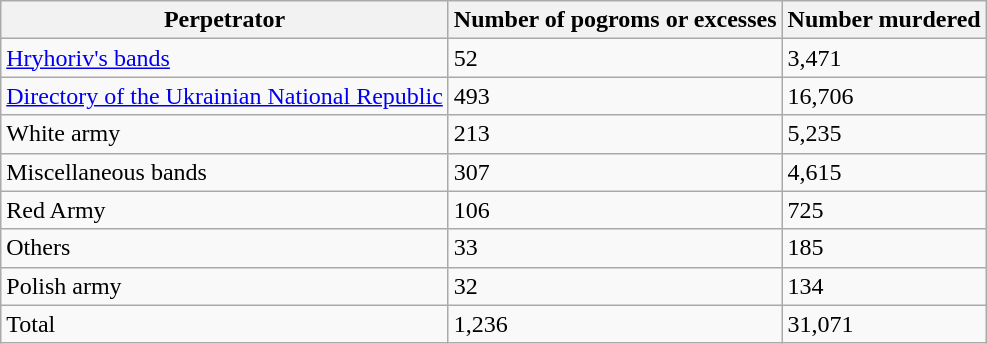<table class="wikitable">
<tr>
<th>Perpetrator</th>
<th>Number of pogroms or excesses</th>
<th>Number murdered</th>
</tr>
<tr>
<td><a href='#'>Hryhoriv's bands</a></td>
<td>52</td>
<td>3,471</td>
</tr>
<tr>
<td><a href='#'>Directory of the Ukrainian National Republic</a></td>
<td>493</td>
<td>16,706</td>
</tr>
<tr>
<td>White army</td>
<td>213</td>
<td>5,235</td>
</tr>
<tr>
<td>Miscellaneous bands</td>
<td>307</td>
<td>4,615</td>
</tr>
<tr>
<td>Red Army</td>
<td>106</td>
<td>725</td>
</tr>
<tr>
<td>Others</td>
<td>33</td>
<td>185</td>
</tr>
<tr>
<td>Polish army</td>
<td>32</td>
<td>134</td>
</tr>
<tr>
<td>Total</td>
<td>1,236</td>
<td>31,071</td>
</tr>
</table>
